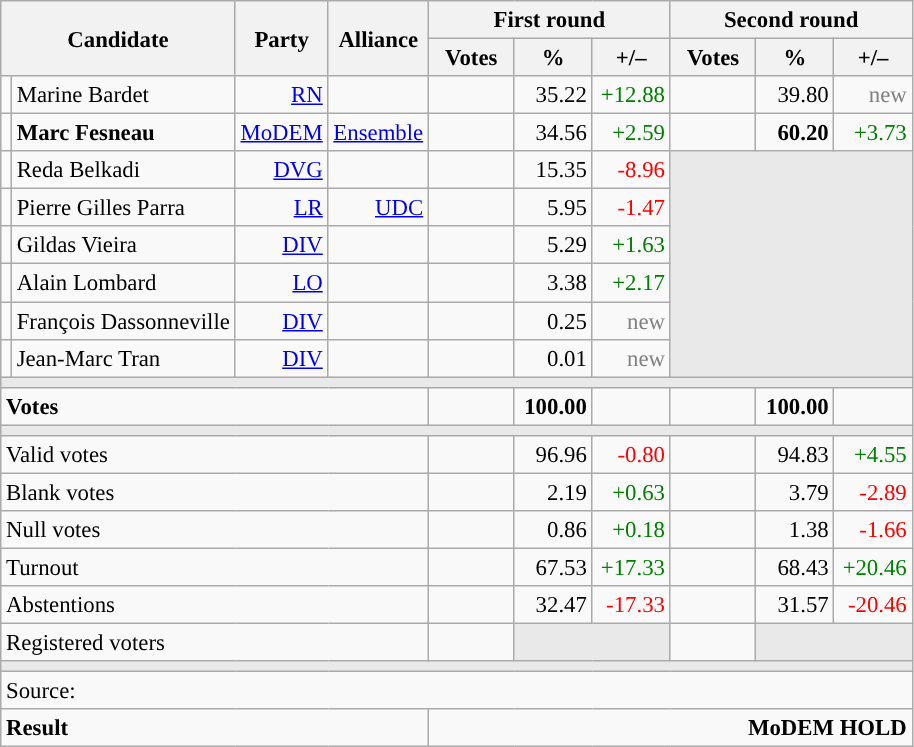<table class="wikitable" style="text-align:right;font-size:95%;">
<tr>
<th rowspan="2" colspan="2">Candidate</th>
<th colspan="1" rowspan="2">Party</th>
<th colspan="1" rowspan="2">Alliance</th>
<th colspan="3">First round</th>
<th colspan="3">Second round</th>
</tr>
<tr>
<th style="width:50px;">Votes</th>
<th style="width:45px;">%</th>
<th style="width:45px;">+/–</th>
<th style="width:50px;">Votes</th>
<th style="width:45px;">%</th>
<th style="width:45px;">+/–</th>
</tr>
<tr>
<td style="color:inherit;background:"></td>
<td style="text-align:left;">Marine Bardet</td>
<td><a href='#'>RN</a></td>
<td></td>
<td></td>
<td>35.22</td>
<td style="color:green;">+12.88</td>
<td></td>
<td>39.80</td>
<td style="color:grey;">new</td>
</tr>
<tr>
<td style="color:inherit;background:"></td>
<td style="text-align:left;"><strong>Marc Fesneau</strong></td>
<td><a href='#'>MoDEM</a></td>
<td><a href='#'>Ensemble</a></td>
<td></td>
<td>34.56</td>
<td style="color:green;">+2.59</td>
<td><strong></strong></td>
<td><strong>60.20</strong></td>
<td style="color:green;">+3.73</td>
</tr>
<tr>
<td style="color:inherit;background:"></td>
<td style="text-align:left;">Reda Belkadi</td>
<td><a href='#'>DVG</a></td>
<td></td>
<td></td>
<td>15.35</td>
<td style="color:red;">-8.96</td>
<td colspan="3" rowspan="6" style="background:#E9E9E9;"></td>
</tr>
<tr>
<td style="color:inherit;background:"></td>
<td style="text-align:left;">Pierre Gilles Parra</td>
<td><a href='#'>LR</a></td>
<td><a href='#'>UDC</a></td>
<td></td>
<td>5.95</td>
<td style="color:red;">-1.47</td>
</tr>
<tr>
<td style="color:inherit;background:"></td>
<td style="text-align:left;">Gildas Vieira</td>
<td><a href='#'>DIV</a></td>
<td></td>
<td></td>
<td>5.29</td>
<td style="color:green;">+1.63</td>
</tr>
<tr>
<td style="color:inherit;background:"></td>
<td style="text-align:left;">Alain Lombard</td>
<td><a href='#'>LO</a></td>
<td></td>
<td></td>
<td>3.38</td>
<td style="color:green;">+2.17</td>
</tr>
<tr>
<td style="color:inherit;background:"></td>
<td style="text-align:left;">François Dassonneville</td>
<td><a href='#'>DIV</a></td>
<td></td>
<td></td>
<td>0.25</td>
<td style="color:grey;">new</td>
</tr>
<tr>
<td style="color:inherit;background:"></td>
<td style="text-align:left;">Jean-Marc Tran</td>
<td><a href='#'>DIV</a></td>
<td></td>
<td></td>
<td>0.01</td>
<td style="color:grey;">new</td>
</tr>
<tr>
<td colspan="10" style="background:#E9E9E9;"></td>
</tr>
<tr style="font-weight:bold;">
<td colspan="4" style="text-align:left;">Votes</td>
<td></td>
<td>100.00</td>
<td></td>
<td></td>
<td>100.00</td>
<td></td>
</tr>
<tr>
<td colspan="10" style="background:#E9E9E9;"></td>
</tr>
<tr>
<td colspan="4" style="text-align:left;">Valid votes</td>
<td></td>
<td>96.96</td>
<td style="color:red;">-0.80</td>
<td></td>
<td>94.83</td>
<td style="color:green;">+4.55</td>
</tr>
<tr>
<td colspan="4" style="text-align:left;">Blank votes</td>
<td></td>
<td>2.19</td>
<td style="color:green;">+0.63</td>
<td></td>
<td>3.79</td>
<td style="color:red;">-2.89</td>
</tr>
<tr>
<td colspan="4" style="text-align:left;">Null votes</td>
<td></td>
<td>0.86</td>
<td style="color:green;">+0.18</td>
<td></td>
<td>1.38</td>
<td style="color:red;">-1.66</td>
</tr>
<tr>
<td colspan="4" style="text-align:left;">Turnout</td>
<td></td>
<td>67.53</td>
<td style="color:green;">+17.33</td>
<td></td>
<td>68.43</td>
<td style="color:green;">+20.46</td>
</tr>
<tr>
<td colspan="4" style="text-align:left;">Abstentions</td>
<td></td>
<td>32.47</td>
<td style="color:red;">-17.33</td>
<td></td>
<td>31.57</td>
<td style="color:red;">-20.46</td>
</tr>
<tr>
<td colspan="4" style="text-align:left;">Registered voters</td>
<td></td>
<td colspan="2" style="background:#E9E9E9;"></td>
<td></td>
<td colspan="2" style="background:#E9E9E9;"></td>
</tr>
<tr>
<td colspan="10" style="background:#E9E9E9;"></td>
</tr>
<tr>
<td colspan="10" style="text-align:left;">Source: </td>
</tr>
<tr style="font-weight:bold">
<td colspan="4" style="text-align:left;">Result</td>
<td colspan="6" style="background-color:">MoDEM HOLD</td>
</tr>
</table>
